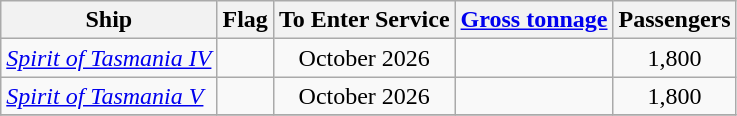<table class="wikitable">
<tr>
<th>Ship</th>
<th>Flag</th>
<th>To Enter Service</th>
<th><a href='#'>Gross tonnage</a></th>
<th>Passengers</th>
</tr>
<tr>
<td><em><a href='#'>Spirit of Tasmania IV</a></em></td>
<td></td>
<td align="Center">October 2026</td>
<td align="Center"></td>
<td align="Center">1,800</td>
</tr>
<tr>
<td><em><a href='#'>Spirit of Tasmania V</a></em></td>
<td></td>
<td align="Center">October 2026</td>
<td align="Center"></td>
<td align="Center">1,800</td>
</tr>
<tr>
</tr>
</table>
